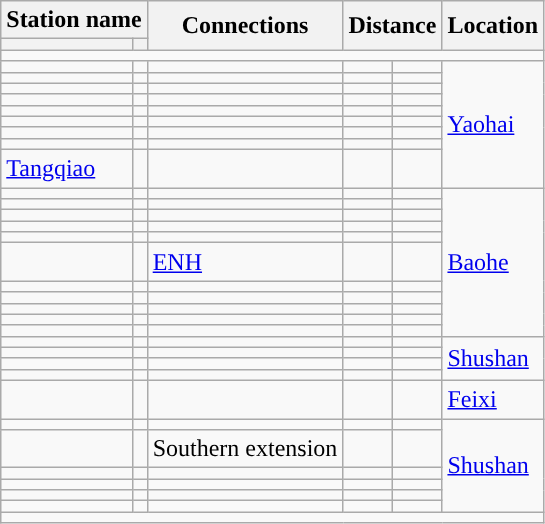<table class="wikitable">
<tr>
<th colspan="2">Station name</th>
<th rowspan="2">Connections</th>
<th colspan="2" rowspan="2">Distance<br></th>
<th rowspan="2">Location</th>
</tr>
<tr>
<th></th>
<th></th>
</tr>
<tr style="background:#">
<td colspan="6"></td>
</tr>
<tr>
<td></td>
<td></td>
<td></td>
<td></td>
<td></td>
<td rowspan="9"><a href='#'>Yaohai</a></td>
</tr>
<tr>
<td></td>
<td></td>
<td></td>
<td></td>
<td></td>
</tr>
<tr>
<td></td>
<td></td>
<td></td>
<td></td>
<td></td>
</tr>
<tr>
<td></td>
<td></td>
<td></td>
<td></td>
<td></td>
</tr>
<tr>
<td></td>
<td></td>
<td></td>
<td></td>
<td></td>
</tr>
<tr>
<td></td>
<td></td>
<td></td>
<td></td>
<td></td>
</tr>
<tr>
<td></td>
<td></td>
<td></td>
<td></td>
<td></td>
</tr>
<tr>
<td></td>
<td></td>
<td></td>
<td></td>
<td></td>
</tr>
<tr>
<td><a href='#'>Tangqiao</a></td>
<td></td>
<td></td>
<td></td>
<td></td>
</tr>
<tr>
<td></td>
<td></td>
<td></td>
<td></td>
<td></td>
<td rowspan="11"><a href='#'>Baohe</a></td>
</tr>
<tr>
<td></td>
<td></td>
<td></td>
<td></td>
<td></td>
</tr>
<tr>
<td></td>
<td></td>
<td></td>
<td></td>
<td></td>
</tr>
<tr>
<td></td>
<td></td>
<td></td>
<td></td>
<td></td>
</tr>
<tr>
<td></td>
<td></td>
<td></td>
<td></td>
<td></td>
</tr>
<tr>
<td></td>
<td></td>
<td>   <a href='#'>ENH</a></td>
<td></td>
<td></td>
</tr>
<tr>
<td></td>
<td></td>
<td></td>
<td></td>
<td></td>
</tr>
<tr>
<td></td>
<td></td>
<td></td>
<td></td>
<td></td>
</tr>
<tr>
<td></td>
<td></td>
<td></td>
<td></td>
<td></td>
</tr>
<tr>
<td></td>
<td></td>
<td></td>
<td></td>
<td></td>
</tr>
<tr>
<td></td>
<td></td>
<td></td>
<td></td>
<td></td>
</tr>
<tr>
<td></td>
<td></td>
<td></td>
<td></td>
<td></td>
<td rowspan="4"><a href='#'>Shushan</a></td>
</tr>
<tr>
<td></td>
<td></td>
<td></td>
<td></td>
<td></td>
</tr>
<tr>
<td></td>
<td></td>
<td></td>
<td></td>
<td></td>
</tr>
<tr>
<td></td>
<td></td>
<td></td>
<td></td>
<td></td>
</tr>
<tr>
<td></td>
<td></td>
<td></td>
<td></td>
<td></td>
<td><a href='#'>Feixi</a></td>
</tr>
<tr>
<td></td>
<td></td>
<td></td>
<td></td>
<td></td>
<td rowspan="6"><a href='#'>Shushan</a></td>
</tr>
<tr>
<td></td>
<td></td>
<td> Southern extension</td>
<td></td>
<td></td>
</tr>
<tr>
<td></td>
<td></td>
<td></td>
<td></td>
<td></td>
</tr>
<tr>
<td></td>
<td></td>
<td></td>
<td></td>
<td></td>
</tr>
<tr>
<td></td>
<td></td>
<td></td>
<td></td>
<td></td>
</tr>
<tr>
<td></td>
<td></td>
<td></td>
<td></td>
<td></td>
</tr>
<tr style="background:#">
<td colspan="6"></td>
</tr>
</table>
